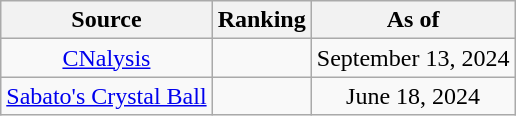<table class="wikitable" style="text-align:center">
<tr>
<th>Source</th>
<th>Ranking</th>
<th>As of</th>
</tr>
<tr>
<td><a href='#'>CNalysis</a></td>
<td></td>
<td>September 13, 2024</td>
</tr>
<tr>
<td><a href='#'>Sabato's Crystal Ball</a></td>
<td></td>
<td>June 18, 2024</td>
</tr>
</table>
